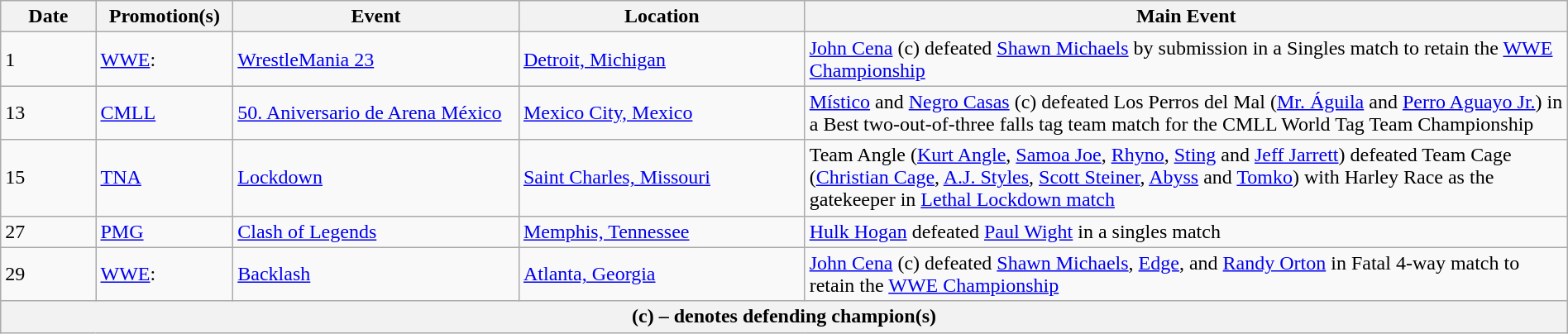<table class="wikitable" style="width:100%;">
<tr>
<th width=5%>Date</th>
<th width=5%>Promotion(s)</th>
<th width=15%>Event</th>
<th width=15%>Location</th>
<th width=40%>Main Event</th>
</tr>
<tr>
<td>1</td>
<td><a href='#'>WWE</a>:<br></td>
<td><a href='#'>WrestleMania 23</a></td>
<td><a href='#'>Detroit, Michigan</a></td>
<td><a href='#'>John Cena</a> (c) defeated <a href='#'>Shawn Michaels</a> by submission in a Singles match to retain the <a href='#'>WWE Championship</a></td>
</tr>
<tr>
<td>13</td>
<td><a href='#'>CMLL</a></td>
<td><a href='#'>50. Aniversario de Arena México</a></td>
<td><a href='#'>Mexico City, Mexico</a></td>
<td><a href='#'>Místico</a> and <a href='#'>Negro Casas</a> (c) defeated Los Perros del Mal (<a href='#'>Mr. Águila</a> and <a href='#'>Perro Aguayo Jr.</a>) in a Best two-out-of-three falls tag team match for the CMLL World Tag Team Championship</td>
</tr>
<tr>
<td>15</td>
<td><a href='#'>TNA</a></td>
<td><a href='#'>Lockdown</a></td>
<td><a href='#'>Saint Charles, Missouri</a></td>
<td>Team Angle (<a href='#'>Kurt Angle</a>, <a href='#'>Samoa Joe</a>, <a href='#'>Rhyno</a>, <a href='#'>Sting</a> and <a href='#'>Jeff Jarrett</a>) defeated Team Cage (<a href='#'>Christian Cage</a>, <a href='#'>A.J. Styles</a>, <a href='#'>Scott Steiner</a>, <a href='#'>Abyss</a> and <a href='#'>Tomko</a>) with Harley Race as the gatekeeper in <a href='#'>Lethal Lockdown match</a></td>
</tr>
<tr>
<td>27</td>
<td><a href='#'>PMG</a></td>
<td><a href='#'>Clash of Legends</a></td>
<td><a href='#'>Memphis, Tennessee</a></td>
<td><a href='#'>Hulk Hogan</a> defeated <a href='#'>Paul Wight</a> in a singles match</td>
</tr>
<tr>
<td>29</td>
<td><a href='#'>WWE</a>:<br></td>
<td><a href='#'>Backlash</a></td>
<td><a href='#'>Atlanta, Georgia</a></td>
<td><a href='#'>John Cena</a> (c) defeated <a href='#'>Shawn Michaels</a>, <a href='#'>Edge</a>, and <a href='#'>Randy Orton</a> in Fatal 4-way match to retain the <a href='#'>WWE Championship</a></td>
</tr>
<tr>
<th colspan="5">(c) – denotes defending champion(s)</th>
</tr>
</table>
